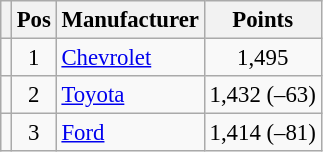<table class="wikitable" style="font-size: 95%;">
<tr>
<th></th>
<th>Pos</th>
<th>Manufacturer</th>
<th>Points</th>
</tr>
<tr>
<td align="left"></td>
<td style="text-align:center;">1</td>
<td><a href='#'>Chevrolet</a></td>
<td style="text-align:center;">1,495</td>
</tr>
<tr>
<td align="left"></td>
<td style="text-align:center;">2</td>
<td><a href='#'>Toyota</a></td>
<td style="text-align:center;">1,432 (–63)</td>
</tr>
<tr>
<td align="left"></td>
<td style="text-align:center;">3</td>
<td><a href='#'>Ford</a></td>
<td style="text-align:center;">1,414 (–81)</td>
</tr>
</table>
